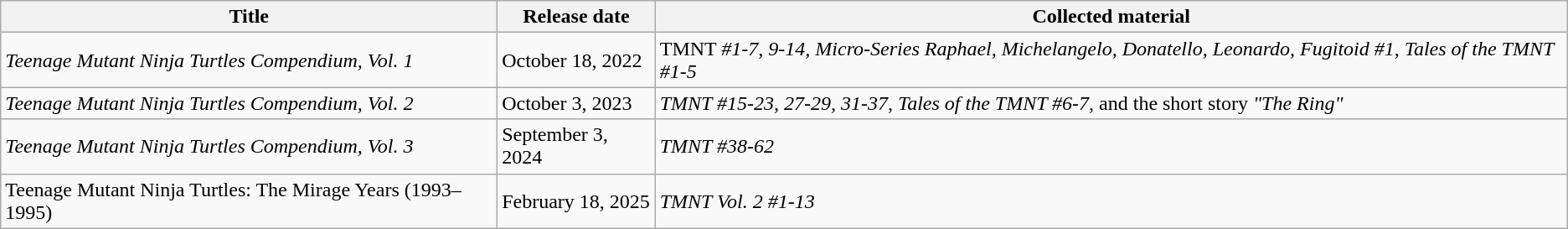<table class="wikitable">
<tr>
<th>Title</th>
<th>Release date</th>
<th>Collected material</th>
</tr>
<tr>
<td><em>Teenage Mutant Ninja Turtles Compendium, Vol. 1</em></td>
<td>October 18, 2022</td>
<td>TMNT <em>#1-7, 9-14, Micro-Series Raphael, Michelangelo, Donatello, Leonardo, Fugitoid #1, Tales of the TMNT #1-5</em></td>
</tr>
<tr>
<td><em>Teenage Mutant Ninja Turtles Compendium, Vol. 2</em></td>
<td>October 3, 2023</td>
<td><em>TMNT #15-23, 27-29, 31-37, Tales of the TMNT #6-7</em>, and the short story <em>"The Ring"</em></td>
</tr>
<tr>
<td><em>Teenage Mutant Ninja Turtles Compendium, Vol. 3</em></td>
<td>September 3, 2024</td>
<td><em>TMNT #38-62</em></td>
</tr>
<tr>
<td>Teenage Mutant Ninja Turtles: The Mirage Years (1993–1995)</td>
<td>February 18, 2025</td>
<td><em>TMNT Vol. 2 #1-13</em></td>
</tr>
</table>
